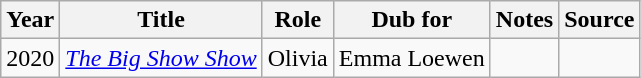<table class="wikitable">
<tr>
<th>Year</th>
<th>Title</th>
<th>Role</th>
<th>Dub for</th>
<th>Notes</th>
<th>Source</th>
</tr>
<tr>
<td>2020</td>
<td><em><a href='#'>The Big Show Show</a></em></td>
<td>Olivia</td>
<td>Emma Loewen</td>
<td></td>
<td></td>
</tr>
</table>
